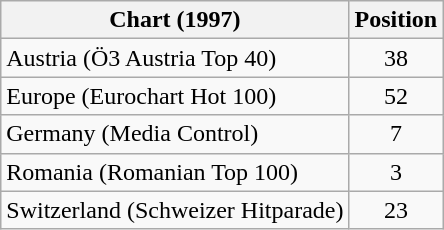<table class="wikitable sortable plainrowheaders" style="text-align:center">
<tr>
<th scope="col">Chart (1997)</th>
<th scope="col">Position</th>
</tr>
<tr>
<td align="left">Austria (Ö3 Austria Top 40)</td>
<td align="center">38</td>
</tr>
<tr>
<td align="left">Europe (Eurochart Hot 100)</td>
<td align="center">52</td>
</tr>
<tr>
<td align="left">Germany (Media Control)</td>
<td align="center">7</td>
</tr>
<tr>
<td align="left">Romania (Romanian Top 100)</td>
<td align="center">3</td>
</tr>
<tr>
<td align="left">Switzerland (Schweizer Hitparade)</td>
<td align="center">23</td>
</tr>
</table>
